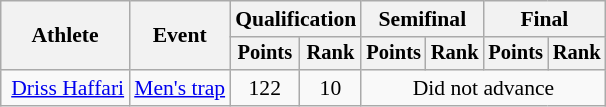<table class="wikitable" style="font-size:90%">
<tr>
<th rowspan="2">Athlete</th>
<th rowspan="2">Event</th>
<th colspan=2>Qualification</th>
<th colspan=2>Semifinal</th>
<th colspan=2>Final</th>
</tr>
<tr style="font-size:95%">
<th>Points</th>
<th>Rank</th>
<th>Points</th>
<th>Rank</th>
<th>Points</th>
<th>Rank</th>
</tr>
<tr align=center>
<td align=left> <a href='#'>Driss Haffari</a></td>
<td align=left><a href='#'>Men's trap</a></td>
<td>122</td>
<td>10</td>
<td colspan="4">Did not advance</td>
</tr>
</table>
